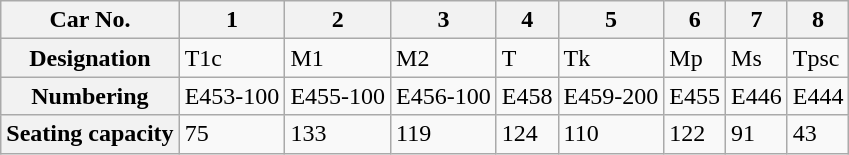<table class="wikitable">
<tr>
<th>Car No.</th>
<th>1</th>
<th>2</th>
<th>3</th>
<th>4</th>
<th>5</th>
<th>6</th>
<th>7</th>
<th>8</th>
</tr>
<tr>
<th>Designation</th>
<td>T1c</td>
<td>M1</td>
<td>M2</td>
<td>T</td>
<td>Tk</td>
<td>Mp</td>
<td>Ms</td>
<td>Tpsc</td>
</tr>
<tr>
<th>Numbering</th>
<td>E453-100</td>
<td>E455-100</td>
<td>E456-100</td>
<td>E458</td>
<td>E459-200</td>
<td>E455</td>
<td>E446</td>
<td>E444</td>
</tr>
<tr>
<th>Seating capacity</th>
<td>75</td>
<td>133</td>
<td>119</td>
<td>124</td>
<td>110</td>
<td>122</td>
<td>91</td>
<td>43</td>
</tr>
</table>
